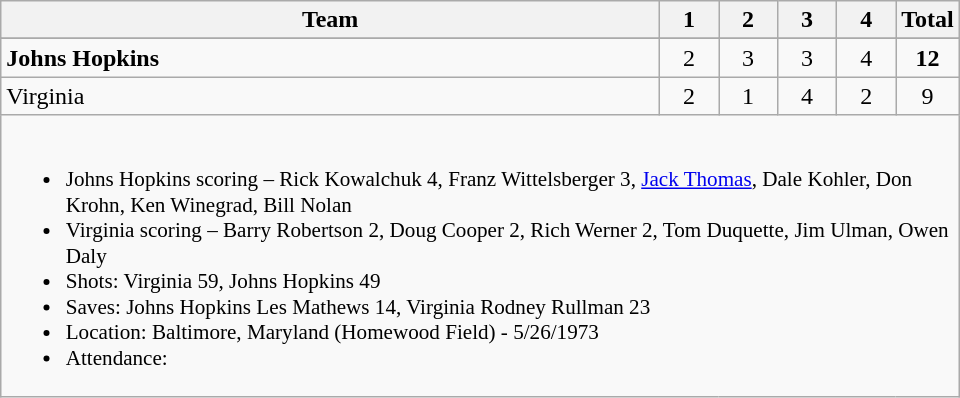<table class="wikitable" style="text-align:center; max-width:40em">
<tr>
<th>Team</th>
<th style="width:2em">1</th>
<th style="width:2em">2</th>
<th style="width:2em">3</th>
<th style="width:2em">4</th>
<th style="width:2em">Total</th>
</tr>
<tr>
</tr>
<tr>
<td style="text-align:left"><strong>Johns Hopkins</strong></td>
<td>2</td>
<td>3</td>
<td>3</td>
<td>4</td>
<td><strong>12</strong></td>
</tr>
<tr>
<td style="text-align:left">Virginia</td>
<td>2</td>
<td>1</td>
<td>4</td>
<td>2</td>
<td>9</td>
</tr>
<tr>
<td colspan=6 style="text-align:left; font-size:88%;"><br><ul><li>Johns Hopkins scoring – Rick Kowalchuk 4, Franz Wittelsberger 3, <a href='#'>Jack Thomas</a>, Dale Kohler, Don Krohn, Ken Winegrad, Bill Nolan</li><li>Virginia scoring – Barry Robertson 2, Doug Cooper 2, Rich Werner 2, Tom Duquette, Jim Ulman, Owen Daly</li><li>Shots: Virginia 59, Johns Hopkins 49</li><li>Saves: Johns Hopkins Les Mathews 14, Virginia Rodney Rullman 23</li><li>Location: Baltimore, Maryland (Homewood Field) - 5/26/1973</li><li>Attendance:</li></ul></td>
</tr>
</table>
